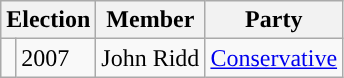<table class="wikitable">
<tr>
<th colspan="2">Election</th>
<th>Member</th>
<th>Party</th>
</tr>
<tr>
<td style="background-color: "></td>
<td>2007</td>
<td>John Ridd</td>
<td><a href='#'>Conservative</a></td>
</tr>
</table>
